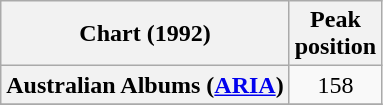<table class="wikitable sortable plainrowheaders" style="text-align:center">
<tr>
<th scope="col">Chart (1992)</th>
<th scope="col">Peak<br>position</th>
</tr>
<tr>
<th scope="row">Australian Albums (<a href='#'>ARIA</a>)</th>
<td align="center">158</td>
</tr>
<tr>
</tr>
</table>
